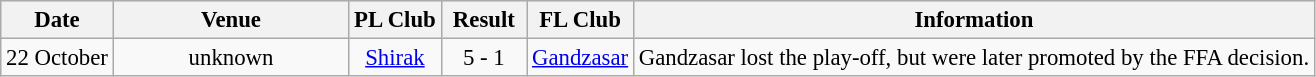<table class="wikitable" style="font-size:95%; text-align:center;">
<tr bgcolor="#efefef">
<th>Date</th>
<th width="150">Venue</th>
<th>PL Club</th>
<th width="50">Result</th>
<th>FL Club</th>
<th>Information</th>
</tr>
<tr>
<td>22 October</td>
<td>unknown</td>
<td><a href='#'>Shirak</a></td>
<td align=center>5 - 1</td>
<td><a href='#'>Gandzasar</a></td>
<td>Gandzasar lost the play-off, but were later promoted by the FFA decision.</td>
</tr>
</table>
